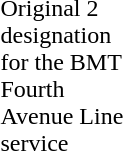<table style="width:90px;">
<tr>
<td></td>
</tr>
<tr>
<td><div>Original 2 designation for the BMT Fourth Avenue Line service</div></td>
</tr>
</table>
